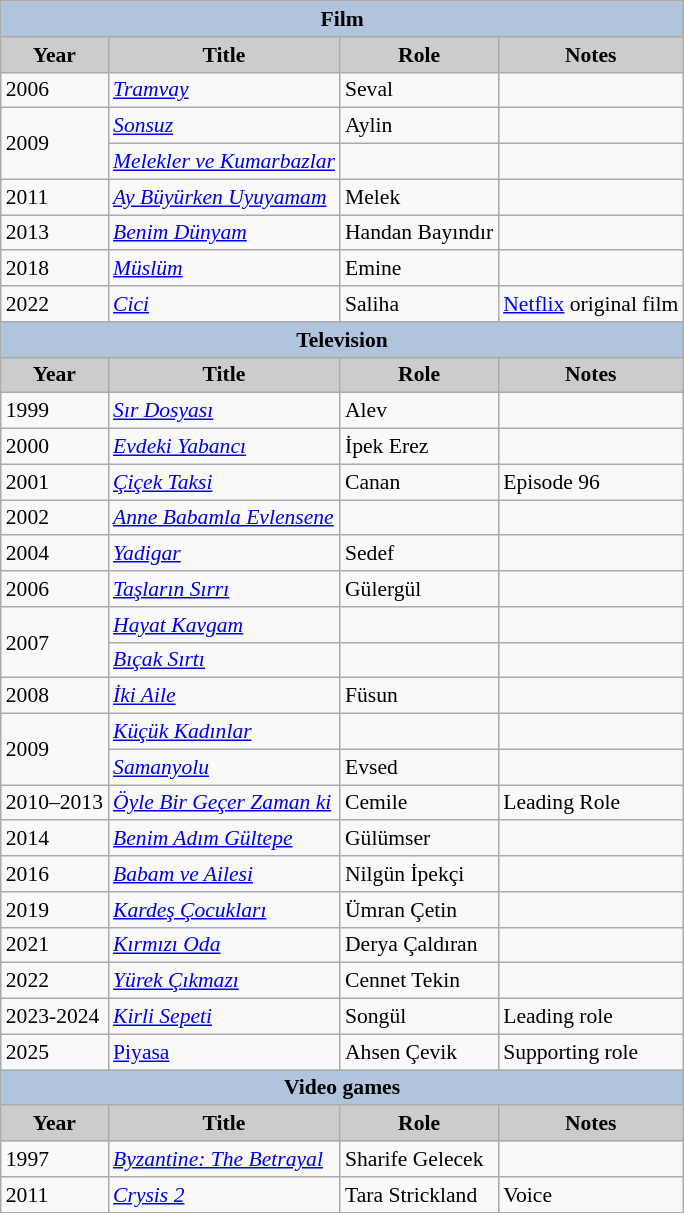<table class="wikitable" style="font-size:90%">
<tr>
<th colspan="4" style="background:LightSteelBlue">Film</th>
</tr>
<tr>
<th style="background:#CCCCCC">Year</th>
<th style="background:#CCCCCC">Title</th>
<th style="background:#CCCCCC">Role</th>
<th style="background:#CCCCCC">Notes</th>
</tr>
<tr>
<td>2006</td>
<td><em><a href='#'>Tramvay</a></em></td>
<td>Seval</td>
<td></td>
</tr>
<tr>
<td rowspan="2">2009</td>
<td><em><a href='#'>Sonsuz</a></em></td>
<td>Aylin</td>
<td></td>
</tr>
<tr>
<td><em><a href='#'>Melekler ve Kumarbazlar</a></em></td>
<td></td>
<td></td>
</tr>
<tr>
<td>2011</td>
<td><em><a href='#'>Ay Büyürken Uyuyamam</a></em></td>
<td>Melek</td>
<td></td>
</tr>
<tr>
<td>2013</td>
<td><em><a href='#'>Benim Dünyam</a></em></td>
<td>Handan Bayındır</td>
<td></td>
</tr>
<tr>
<td>2018</td>
<td><em><a href='#'>Müslüm</a></em></td>
<td>Emine</td>
<td></td>
</tr>
<tr>
<td>2022</td>
<td><em><a href='#'>Cici</a></em></td>
<td>Saliha</td>
<td><a href='#'>Netflix</a> original film</td>
</tr>
<tr>
<th colspan=4 style="background:LightSteelBlue">Television</th>
</tr>
<tr>
<th style="background:#CCCCCC">Year</th>
<th style="background:#CCCCCC">Title</th>
<th style="background:#CCCCCC">Role</th>
<th style="background:#CCCCCC">Notes</th>
</tr>
<tr>
<td>1999</td>
<td><em><a href='#'>Sır Dosyası</a></em></td>
<td>Alev</td>
<td></td>
</tr>
<tr>
<td>2000</td>
<td><em><a href='#'>Evdeki Yabancı</a></em></td>
<td>İpek Erez</td>
<td></td>
</tr>
<tr>
<td>2001</td>
<td><em><a href='#'>Çiçek Taksi</a></em></td>
<td>Canan</td>
<td>Episode 96</td>
</tr>
<tr>
<td>2002</td>
<td><em><a href='#'>Anne Babamla Evlensene</a></em></td>
<td></td>
<td></td>
</tr>
<tr>
<td>2004</td>
<td><em><a href='#'>Yadigar</a></em></td>
<td>Sedef</td>
<td></td>
</tr>
<tr>
<td>2006</td>
<td><em><a href='#'>Taşların Sırrı</a></em></td>
<td>Gülergül</td>
<td></td>
</tr>
<tr>
<td rowspan="2">2007</td>
<td><em><a href='#'>Hayat Kavgam</a></em></td>
<td></td>
<td></td>
</tr>
<tr>
<td><em><a href='#'>Bıçak Sırtı</a></em></td>
<td></td>
<td></td>
</tr>
<tr>
<td>2008</td>
<td><em><a href='#'>İki Aile</a> </em></td>
<td>Füsun</td>
<td></td>
</tr>
<tr>
<td rowspan="2">2009</td>
<td><em><a href='#'>Küçük Kadınlar</a></em></td>
<td></td>
<td></td>
</tr>
<tr>
<td><em><a href='#'>Samanyolu</a></em></td>
<td>Evsed</td>
<td></td>
</tr>
<tr>
<td>2010–2013</td>
<td><em><a href='#'>Öyle Bir Geçer Zaman ki</a></em></td>
<td>Cemile</td>
<td>Leading Role</td>
</tr>
<tr>
<td>2014</td>
<td><em><a href='#'>Benim Adım Gültepe</a></em></td>
<td>Gülümser</td>
<td></td>
</tr>
<tr>
<td>2016</td>
<td><em><a href='#'>Babam ve Ailesi</a></em></td>
<td>Nilgün İpekçi</td>
<td></td>
</tr>
<tr>
<td>2019</td>
<td><em><a href='#'>Kardeş Çocukları</a></em></td>
<td>Ümran Çetin</td>
<td></td>
</tr>
<tr>
<td>2021</td>
<td><em><a href='#'>Kırmızı Oda</a></em></td>
<td>Derya Çaldıran</td>
<td></td>
</tr>
<tr>
<td>2022</td>
<td><em><a href='#'>Yürek Çıkmazı</a></em></td>
<td>Cennet Tekin</td>
<td></td>
</tr>
<tr>
<td>2023-2024</td>
<td><em><a href='#'>Kirli Sepeti</a></em></td>
<td>Songül</td>
<td>Leading role</td>
</tr>
<tr>
<td>2025</td>
<td><a href='#'>Piyasa</a></td>
<td>Ahsen Çevik</td>
<td>Supporting role</td>
</tr>
<tr>
<th colspan=4 style="background:LightSteelBlue">Video games</th>
</tr>
<tr>
<th style="background:#CCCCCC">Year</th>
<th style="background:#CCCCCC">Title</th>
<th style="background:#CCCCCC">Role</th>
<th style="background:#CCCCCC">Notes</th>
</tr>
<tr>
<td>1997</td>
<td><em><a href='#'>Byzantine: The Betrayal</a></em></td>
<td>Sharife Gelecek</td>
<td></td>
</tr>
<tr>
<td>2011</td>
<td><em><a href='#'>Crysis 2</a></em></td>
<td>Tara Strickland</td>
<td>Voice</td>
</tr>
</table>
